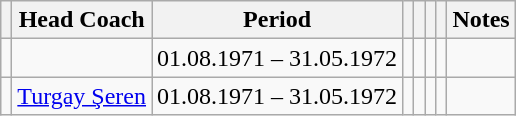<table class="wikitable" style="text-align: left;">
<tr>
<th></th>
<th>Head Coach</th>
<th>Period</th>
<th></th>
<th></th>
<th></th>
<th></th>
<th>Notes</th>
</tr>
<tr>
<td></td>
<td></td>
<td>01.08.1971 – 31.05.1972</td>
<td align="center"></td>
<td align="center"></td>
<td align="center"></td>
<td align="center"></td>
<td></td>
</tr>
<tr>
<td></td>
<td><a href='#'>Turgay Şeren</a></td>
<td>01.08.1971 – 31.05.1972</td>
<td align="center"></td>
<td align="center"></td>
<td align="center"></td>
<td align="center"></td>
<td></td>
</tr>
</table>
